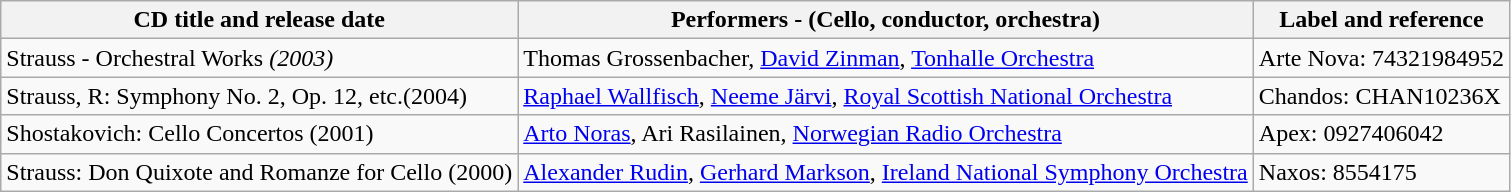<table class="wikitable">
<tr>
<th bgcolor=ececec>CD title and release date</th>
<th bgcolor=ececec>Performers - (Cello, conductor, orchestra)</th>
<th bgcolor=ececec>Label and reference</th>
</tr>
<tr>
<td>Strauss - Orchestral Works<em> (2003)</td>
<td>Thomas Grossenbacher, <a href='#'>David Zinman</a>, <a href='#'>Tonhalle Orchestra</a></td>
<td>Arte Nova: 74321984952</td>
</tr>
<tr>
<td>Strauss, R: Symphony No. 2, Op. 12, etc.(2004)</td>
<td><a href='#'>Raphael Wallfisch</a>, <a href='#'>Neeme Järvi</a>, <a href='#'>Royal Scottish National Orchestra</a></td>
<td>Chandos: CHAN10236X</td>
</tr>
<tr>
<td>Shostakovich: Cello Concertos (2001)</td>
<td><a href='#'>Arto Noras</a>, Ari Rasilainen, <a href='#'>Norwegian Radio Orchestra</a></td>
<td>Apex: 0927406042</td>
</tr>
<tr>
<td>Strauss: Don Quixote and Romanze for Cello (2000)</td>
<td><a href='#'>Alexander Rudin</a>, <a href='#'>Gerhard Markson</a>, <a href='#'>Ireland National Symphony Orchestra</a></td>
<td>Naxos: 8554175</td>
</tr>
</table>
